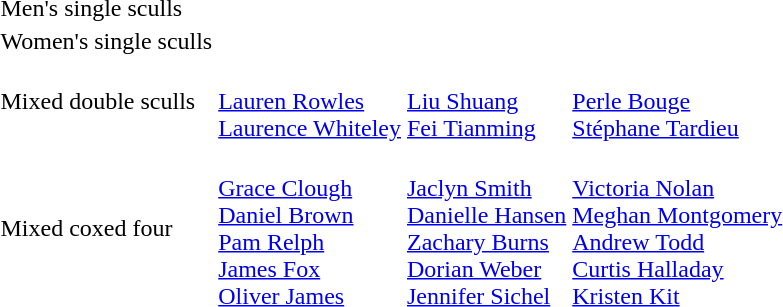<table>
<tr>
<td>Men's single sculls<br></td>
<td></td>
<td></td>
<td></td>
</tr>
<tr>
<td>Women's single sculls<br></td>
<td></td>
<td></td>
<td></td>
</tr>
<tr>
<td>Mixed double sculls<br></td>
<td><br><a href='#'>Lauren Rowles</a><br><a href='#'>Laurence Whiteley</a></td>
<td><br><a href='#'>Liu Shuang</a><br><a href='#'>Fei Tianming</a></td>
<td><br><a href='#'>Perle Bouge</a><br><a href='#'>Stéphane Tardieu</a></td>
</tr>
<tr>
<td>Mixed coxed four<br></td>
<td><br><a href='#'>Grace Clough</a><br><a href='#'>Daniel Brown</a><br><a href='#'>Pam Relph</a><br><a href='#'>James Fox</a><br><a href='#'>Oliver James</a></td>
<td><br><a href='#'>Jaclyn Smith</a><br><a href='#'>Danielle Hansen</a><br><a href='#'>Zachary Burns</a><br><a href='#'>Dorian Weber</a><br><a href='#'>Jennifer Sichel</a></td>
<td><br><a href='#'>Victoria Nolan</a><br><a href='#'>Meghan Montgomery</a><br><a href='#'>Andrew Todd</a><br><a href='#'>Curtis Halladay</a><br><a href='#'>Kristen Kit</a></td>
</tr>
</table>
